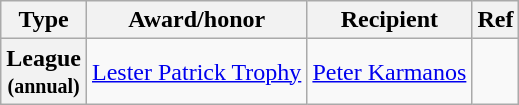<table class="wikitable">
<tr>
<th scope="col">Type</th>
<th scope="col">Award/honor</th>
<th scope="col">Recipient</th>
<th scope="col">Ref</th>
</tr>
<tr>
<th scope="row">League<br><small>(annual)</small></th>
<td><a href='#'>Lester Patrick Trophy</a></td>
<td><a href='#'>Peter Karmanos</a></td>
<td></td>
</tr>
</table>
